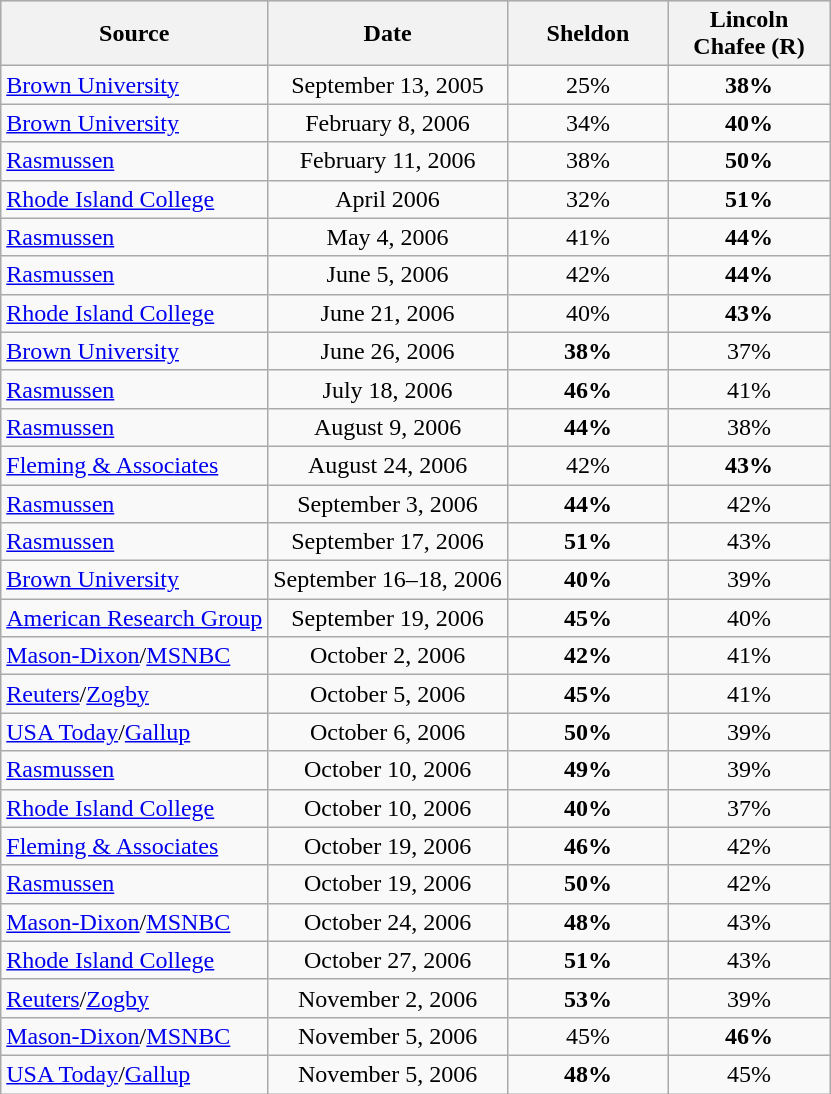<table class="wikitable" style="text-align:center">
<tr style="background:lightgrey;">
<th>Source</th>
<th>Date</th>
<th style="width:100px;">Sheldon<br></th>
<th style="width:100px;">Lincoln<br>Chafee (R)</th>
</tr>
<tr>
<td align=left><a href='#'>Brown University</a></td>
<td>September 13, 2005</td>
<td>25%</td>
<td><strong>38%</strong></td>
</tr>
<tr>
<td align=left><a href='#'>Brown University</a></td>
<td>February 8, 2006</td>
<td>34%</td>
<td><strong>40%</strong></td>
</tr>
<tr>
<td align=left><a href='#'>Rasmussen</a></td>
<td>February 11, 2006</td>
<td>38%</td>
<td><strong>50%</strong></td>
</tr>
<tr>
<td align=left><a href='#'>Rhode Island College</a></td>
<td>April 2006</td>
<td>32%</td>
<td><strong>51%</strong></td>
</tr>
<tr>
<td align=left><a href='#'>Rasmussen</a></td>
<td>May 4, 2006</td>
<td>41%</td>
<td><strong>44%</strong></td>
</tr>
<tr>
<td align=left><a href='#'>Rasmussen</a></td>
<td>June 5, 2006</td>
<td>42%</td>
<td><strong>44%</strong></td>
</tr>
<tr>
<td align=left><a href='#'>Rhode Island College</a></td>
<td>June 21, 2006</td>
<td>40%</td>
<td><strong>43%</strong></td>
</tr>
<tr>
<td align=left><a href='#'>Brown University</a></td>
<td>June 26, 2006</td>
<td><strong>38%</strong></td>
<td>37%</td>
</tr>
<tr>
<td align=left><a href='#'>Rasmussen</a></td>
<td>July 18, 2006</td>
<td><strong>46%</strong></td>
<td>41%</td>
</tr>
<tr>
<td align=left><a href='#'>Rasmussen</a></td>
<td>August 9, 2006</td>
<td><strong>44%</strong></td>
<td>38%</td>
</tr>
<tr>
<td align=left><a href='#'>Fleming & Associates</a></td>
<td>August 24, 2006</td>
<td>42%</td>
<td><strong>43%</strong></td>
</tr>
<tr>
<td align=left><a href='#'>Rasmussen</a></td>
<td>September 3, 2006</td>
<td><strong>44%</strong></td>
<td>42%</td>
</tr>
<tr>
<td align=left><a href='#'>Rasmussen</a></td>
<td>September 17, 2006</td>
<td><strong>51%</strong></td>
<td>43%</td>
</tr>
<tr>
<td align=left><a href='#'>Brown University</a></td>
<td>September 16–18, 2006</td>
<td><strong>40%</strong></td>
<td>39%</td>
</tr>
<tr>
<td align=left><a href='#'>American Research Group</a></td>
<td>September 19, 2006</td>
<td><strong>45%</strong></td>
<td>40%</td>
</tr>
<tr>
<td align=left><a href='#'>Mason-Dixon</a>/<a href='#'>MSNBC</a></td>
<td>October 2, 2006</td>
<td><strong>42%</strong></td>
<td>41%</td>
</tr>
<tr>
<td align=left><a href='#'>Reuters</a>/<a href='#'>Zogby</a></td>
<td>October 5, 2006</td>
<td><strong>45%</strong></td>
<td>41%</td>
</tr>
<tr>
<td align=left><a href='#'>USA Today</a>/<a href='#'>Gallup</a></td>
<td>October 6, 2006</td>
<td><strong>50%</strong></td>
<td>39%</td>
</tr>
<tr>
<td align=left><a href='#'>Rasmussen</a></td>
<td>October 10, 2006</td>
<td><strong>49%</strong></td>
<td>39%</td>
</tr>
<tr>
<td align=left><a href='#'>Rhode Island College</a></td>
<td>October 10, 2006</td>
<td><strong>40%</strong></td>
<td>37%</td>
</tr>
<tr>
<td align=left><a href='#'>Fleming & Associates</a></td>
<td>October 19, 2006</td>
<td><strong>46%</strong></td>
<td>42%</td>
</tr>
<tr>
<td align=left><a href='#'>Rasmussen</a></td>
<td>October 19, 2006</td>
<td><strong>50%</strong></td>
<td>42%</td>
</tr>
<tr>
<td align=left><a href='#'>Mason-Dixon</a>/<a href='#'>MSNBC</a></td>
<td>October 24, 2006</td>
<td><strong>48%</strong></td>
<td>43%</td>
</tr>
<tr>
<td align=left><a href='#'>Rhode Island College</a></td>
<td>October 27, 2006</td>
<td><strong>51%</strong></td>
<td>43%</td>
</tr>
<tr>
<td align=left><a href='#'>Reuters</a>/<a href='#'>Zogby</a></td>
<td>November 2, 2006</td>
<td><strong>53%</strong></td>
<td>39%</td>
</tr>
<tr>
<td align=left><a href='#'>Mason-Dixon</a>/<a href='#'>MSNBC</a></td>
<td>November 5, 2006</td>
<td>45%</td>
<td><strong>46%</strong></td>
</tr>
<tr>
<td align=left><a href='#'>USA Today</a>/<a href='#'>Gallup</a></td>
<td>November 5, 2006</td>
<td><strong>48%</strong></td>
<td>45%</td>
</tr>
</table>
